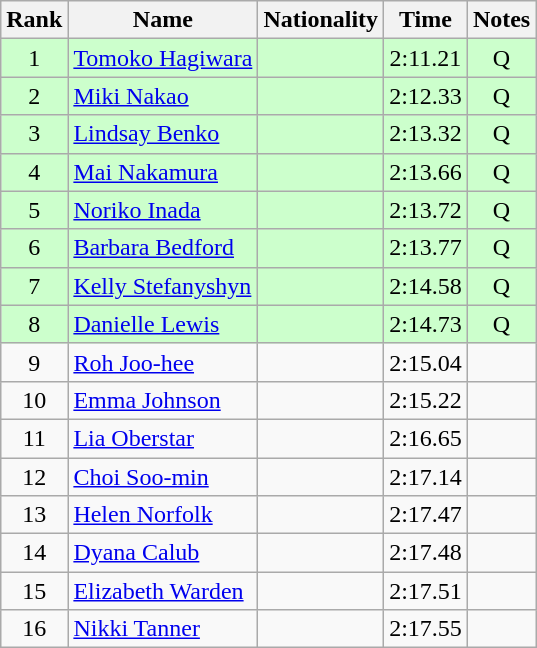<table class="wikitable sortable" style="text-align:center">
<tr>
<th>Rank</th>
<th>Name</th>
<th>Nationality</th>
<th>Time</th>
<th>Notes</th>
</tr>
<tr bgcolor=ccffcc>
<td>1</td>
<td align=left><a href='#'>Tomoko Hagiwara</a></td>
<td align=left></td>
<td>2:11.21</td>
<td>Q</td>
</tr>
<tr bgcolor=ccffcc>
<td>2</td>
<td align=left><a href='#'>Miki Nakao</a></td>
<td align=left></td>
<td>2:12.33</td>
<td>Q</td>
</tr>
<tr bgcolor=ccffcc>
<td>3</td>
<td align=left><a href='#'>Lindsay Benko</a></td>
<td align=left></td>
<td>2:13.32</td>
<td>Q</td>
</tr>
<tr bgcolor=ccffcc>
<td>4</td>
<td align=left><a href='#'>Mai Nakamura</a></td>
<td align=left></td>
<td>2:13.66</td>
<td>Q</td>
</tr>
<tr bgcolor=ccffcc>
<td>5</td>
<td align=left><a href='#'>Noriko Inada</a></td>
<td align=left></td>
<td>2:13.72</td>
<td>Q</td>
</tr>
<tr bgcolor=ccffcc>
<td>6</td>
<td align=left><a href='#'>Barbara Bedford</a></td>
<td align=left></td>
<td>2:13.77</td>
<td>Q</td>
</tr>
<tr bgcolor=ccffcc>
<td>7</td>
<td align=left><a href='#'>Kelly Stefanyshyn</a></td>
<td align=left></td>
<td>2:14.58</td>
<td>Q</td>
</tr>
<tr bgcolor=ccffcc>
<td>8</td>
<td align=left><a href='#'>Danielle Lewis</a></td>
<td align=left></td>
<td>2:14.73</td>
<td>Q</td>
</tr>
<tr>
<td>9</td>
<td align=left><a href='#'>Roh Joo-hee</a></td>
<td align=left></td>
<td>2:15.04</td>
<td></td>
</tr>
<tr>
<td>10</td>
<td align=left><a href='#'>Emma Johnson</a></td>
<td align=left></td>
<td>2:15.22</td>
<td></td>
</tr>
<tr>
<td>11</td>
<td align=left><a href='#'>Lia Oberstar</a></td>
<td align=left></td>
<td>2:16.65</td>
<td></td>
</tr>
<tr>
<td>12</td>
<td align=left><a href='#'>Choi Soo-min</a></td>
<td align=left></td>
<td>2:17.14</td>
<td></td>
</tr>
<tr>
<td>13</td>
<td align=left><a href='#'>Helen Norfolk</a></td>
<td align=left></td>
<td>2:17.47</td>
<td></td>
</tr>
<tr>
<td>14</td>
<td align=left><a href='#'>Dyana Calub</a></td>
<td align=left></td>
<td>2:17.48</td>
<td></td>
</tr>
<tr>
<td>15</td>
<td align=left><a href='#'>Elizabeth Warden</a></td>
<td align=left></td>
<td>2:17.51</td>
<td></td>
</tr>
<tr>
<td>16</td>
<td align=left><a href='#'>Nikki Tanner</a></td>
<td align=left></td>
<td>2:17.55</td>
<td></td>
</tr>
</table>
